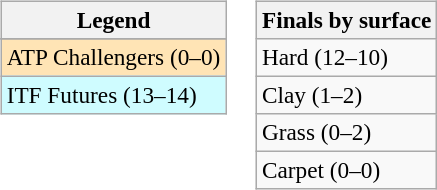<table>
<tr valign=top>
<td><br><table class=wikitable style=font-size:97%>
<tr>
<th>Legend</th>
</tr>
<tr bgcolor=e5d1cb>
</tr>
<tr bgcolor=moccasin>
<td>ATP Challengers (0–0)</td>
</tr>
<tr bgcolor=cffcff>
<td>ITF Futures (13–14)</td>
</tr>
</table>
</td>
<td><br><table class=wikitable style=font-size:97%>
<tr>
<th>Finals by surface</th>
</tr>
<tr>
<td>Hard (12–10)</td>
</tr>
<tr>
<td>Clay (1–2)</td>
</tr>
<tr>
<td>Grass (0–2)</td>
</tr>
<tr>
<td>Carpet (0–0)</td>
</tr>
</table>
</td>
</tr>
</table>
